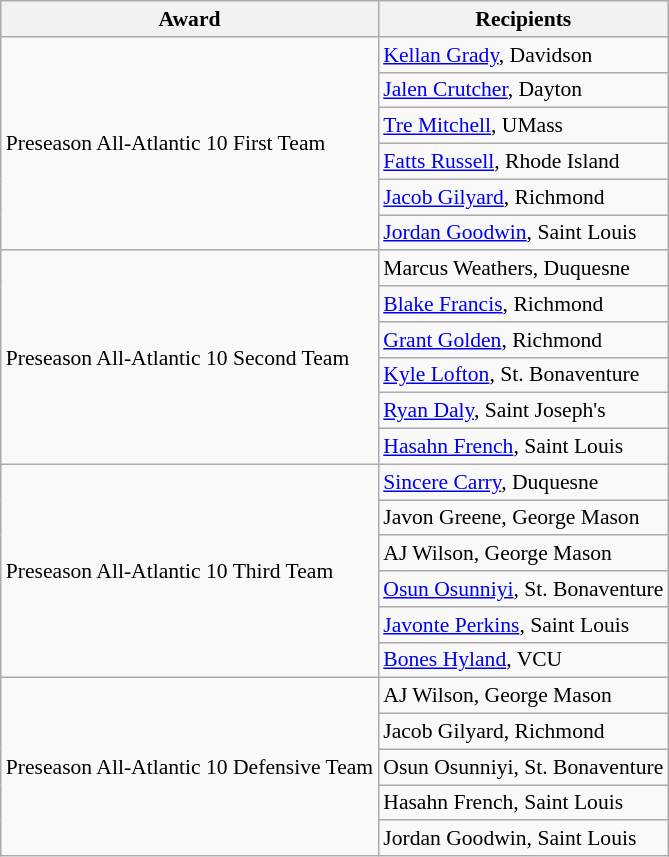<table class="wikitable" style="white-space:nowrap; font-size:90%;">
<tr>
<th>Award</th>
<th>Recipients</th>
</tr>
<tr>
<td rowspan=6 valign=middle>Preseason All-Atlantic 10 First Team</td>
<td><a href='#'>Kellan Grady</a>, Davidson</td>
</tr>
<tr>
<td><a href='#'>Jalen Crutcher</a>, Dayton</td>
</tr>
<tr>
<td><a href='#'>Tre Mitchell</a>, UMass</td>
</tr>
<tr>
<td><a href='#'>Fatts Russell</a>, Rhode Island</td>
</tr>
<tr>
<td><a href='#'>Jacob Gilyard</a>, Richmond</td>
</tr>
<tr>
<td><a href='#'>Jordan Goodwin</a>, Saint Louis</td>
</tr>
<tr>
<td rowspan=6 valign=middle>Preseason All-Atlantic 10 Second Team</td>
<td>Marcus Weathers, Duquesne</td>
</tr>
<tr>
<td><a href='#'>Blake Francis</a>, Richmond</td>
</tr>
<tr>
<td><a href='#'>Grant Golden</a>, Richmond</td>
</tr>
<tr>
<td><a href='#'>Kyle Lofton</a>, St. Bonaventure</td>
</tr>
<tr>
<td><a href='#'>Ryan Daly</a>, Saint Joseph's</td>
</tr>
<tr>
<td><a href='#'>Hasahn French</a>, Saint Louis</td>
</tr>
<tr>
<td rowspan=6 valign=middle>Preseason All-Atlantic 10 Third Team</td>
<td><a href='#'>Sincere Carry</a>, Duquesne</td>
</tr>
<tr>
<td>Javon Greene, George Mason</td>
</tr>
<tr>
<td>AJ Wilson, George Mason</td>
</tr>
<tr>
<td><a href='#'>Osun Osunniyi</a>, St. Bonaventure</td>
</tr>
<tr>
<td><a href='#'>Javonte Perkins</a>, Saint Louis</td>
</tr>
<tr>
<td><a href='#'>Bones Hyland</a>, VCU</td>
</tr>
<tr>
<td rowspan=5 valign=middle>Preseason All-Atlantic 10 Defensive Team</td>
<td>AJ Wilson, George Mason</td>
</tr>
<tr>
<td>Jacob Gilyard, Richmond</td>
</tr>
<tr>
<td>Osun Osunniyi, St. Bonaventure</td>
</tr>
<tr>
<td>Hasahn French, Saint Louis</td>
</tr>
<tr>
<td>Jordan Goodwin, Saint Louis</td>
</tr>
</table>
